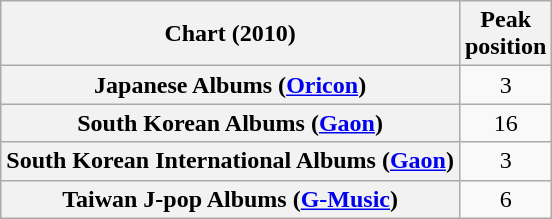<table class="wikitable sortable plainrowheaders" style="text-align:center;">
<tr>
<th>Chart (2010)</th>
<th>Peak<br>position</th>
</tr>
<tr>
<th scope="row">Japanese Albums (<a href='#'>Oricon</a>)</th>
<td>3</td>
</tr>
<tr>
<th scope="row">South Korean Albums (<a href='#'>Gaon</a>)</th>
<td>16</td>
</tr>
<tr>
<th scope="row">South Korean International Albums (<a href='#'>Gaon</a>)</th>
<td>3</td>
</tr>
<tr>
<th scope="row">Taiwan J-pop Albums (<a href='#'>G-Music</a>)</th>
<td>6</td>
</tr>
</table>
